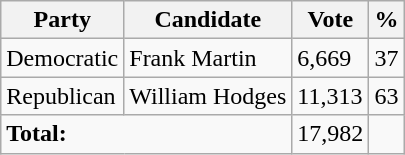<table class="wikitable">
<tr>
<th>Party</th>
<th>Candidate</th>
<th>Vote</th>
<th>%</th>
</tr>
<tr>
<td>Democratic</td>
<td>Frank Martin</td>
<td>6,669</td>
<td>37</td>
</tr>
<tr>
<td>Republican</td>
<td>William Hodges</td>
<td>11,313</td>
<td>63</td>
</tr>
<tr>
<td colspan="2"><strong>Total:</strong></td>
<td>17,982</td>
<td></td>
</tr>
</table>
